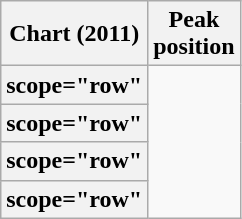<table class="wikitable sortable plainrowheaders">
<tr>
<th scope="col">Chart (2011)</th>
<th scope="col">Peak<br>position</th>
</tr>
<tr>
<th>scope="row" </th>
</tr>
<tr>
<th>scope="row" </th>
</tr>
<tr>
<th>scope="row" </th>
</tr>
<tr>
<th>scope="row" </th>
</tr>
</table>
